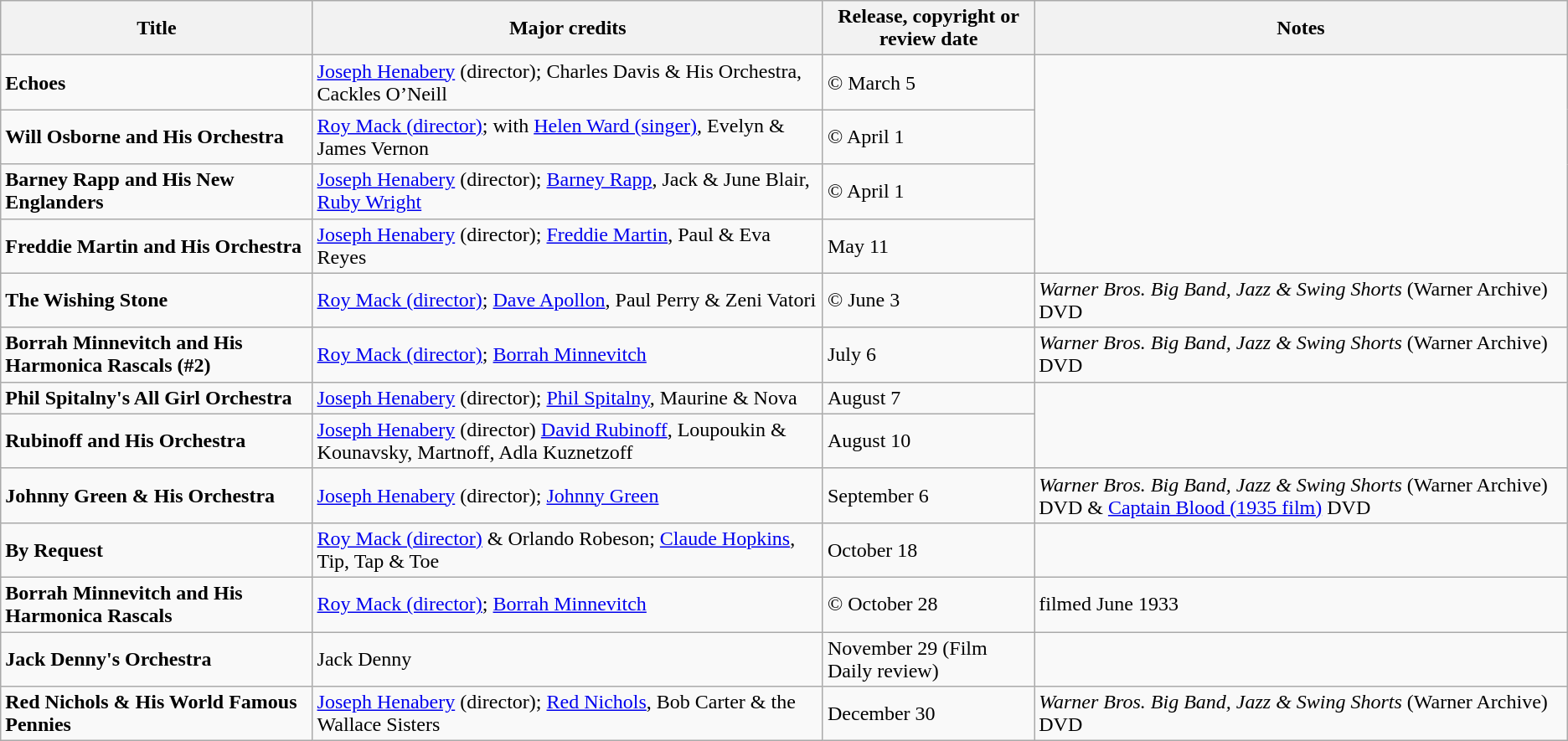<table class="wikitable sortable" border="1">
<tr>
<th>Title</th>
<th>Major credits</th>
<th>Release, copyright or review date</th>
<th>Notes</th>
</tr>
<tr>
<td><strong>Echoes</strong></td>
<td><a href='#'>Joseph Henabery</a> (director); Charles Davis & His Orchestra, Cackles O’Neill</td>
<td>© March 5</td>
</tr>
<tr>
<td><strong>Will Osborne and His Orchestra</strong></td>
<td><a href='#'>Roy Mack (director)</a>; with <a href='#'>Helen Ward (singer)</a>, Evelyn & James Vernon</td>
<td>© April 1</td>
</tr>
<tr>
<td><strong>Barney Rapp and His New Englanders</strong></td>
<td><a href='#'>Joseph Henabery</a> (director); <a href='#'>Barney Rapp</a>, Jack & June Blair, <a href='#'>Ruby Wright</a></td>
<td>© April 1</td>
</tr>
<tr>
<td><strong>Freddie Martin and His Orchestra</strong></td>
<td><a href='#'>Joseph Henabery</a> (director); <a href='#'>Freddie Martin</a>, Paul & Eva Reyes</td>
<td>May 11</td>
</tr>
<tr>
<td><strong>The Wishing Stone</strong></td>
<td><a href='#'>Roy Mack (director)</a>; <a href='#'>Dave Apollon</a>, Paul Perry & Zeni Vatori</td>
<td>© June 3</td>
<td><em>Warner Bros. Big Band, Jazz & Swing Shorts</em> (Warner Archive) DVD</td>
</tr>
<tr>
<td><strong>Borrah Minnevitch and His Harmonica Rascals (#2)</strong></td>
<td><a href='#'>Roy Mack (director)</a>; <a href='#'>Borrah Minnevitch</a></td>
<td>July 6</td>
<td><em>Warner Bros. Big Band, Jazz & Swing Shorts</em> (Warner Archive) DVD</td>
</tr>
<tr>
<td><strong>Phil Spitalny's All Girl Orchestra</strong></td>
<td><a href='#'>Joseph Henabery</a> (director); <a href='#'>Phil Spitalny</a>, Maurine & Nova</td>
<td>August 7</td>
</tr>
<tr>
<td><strong>Rubinoff and His Orchestra</strong></td>
<td><a href='#'>Joseph Henabery</a> (director) <a href='#'>David Rubinoff</a>, Loupoukin & Kounavsky, Martnoff, Adla Kuznetzoff</td>
<td>August 10</td>
</tr>
<tr>
<td><strong>Johnny Green & His Orchestra</strong></td>
<td><a href='#'>Joseph Henabery</a> (director); <a href='#'>Johnny Green</a></td>
<td>September 6</td>
<td><em>Warner Bros. Big Band, Jazz & Swing Shorts</em> (Warner Archive) DVD & <a href='#'>Captain Blood (1935 film)</a> DVD</td>
</tr>
<tr>
<td><strong>By Request</strong></td>
<td><a href='#'>Roy Mack (director)</a> & Orlando Robeson; <a href='#'>Claude Hopkins</a>, Tip, Tap & Toe</td>
<td>October 18</td>
</tr>
<tr>
<td><strong>Borrah Minnevitch and His Harmonica Rascals</strong></td>
<td><a href='#'>Roy Mack (director)</a>; <a href='#'>Borrah Minnevitch</a></td>
<td>© October 28</td>
<td>filmed June 1933</td>
</tr>
<tr>
<td><strong>Jack Denny's Orchestra</strong></td>
<td>Jack Denny</td>
<td>November 29 (Film Daily review)</td>
</tr>
<tr>
<td><strong>Red Nichols & His World Famous Pennies</strong></td>
<td><a href='#'>Joseph Henabery</a> (director); <a href='#'>Red Nichols</a>, Bob Carter & the Wallace Sisters</td>
<td>December 30</td>
<td><em>Warner Bros. Big Band, Jazz & Swing Shorts</em> (Warner Archive) DVD</td>
</tr>
</table>
